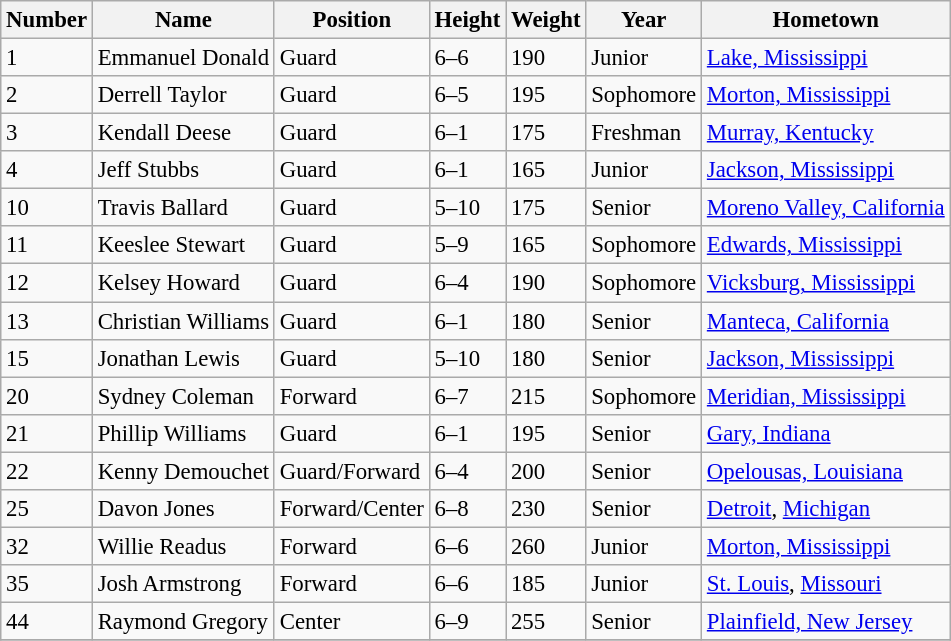<table class="wikitable" style="font-size: 95%;">
<tr>
<th>Number</th>
<th>Name</th>
<th>Position</th>
<th>Height</th>
<th>Weight</th>
<th>Year</th>
<th>Hometown</th>
</tr>
<tr>
<td>1</td>
<td>Emmanuel Donald</td>
<td>Guard</td>
<td>6–6</td>
<td>190</td>
<td>Junior</td>
<td><a href='#'>Lake, Mississippi</a></td>
</tr>
<tr>
<td>2</td>
<td>Derrell Taylor</td>
<td>Guard</td>
<td>6–5</td>
<td>195</td>
<td>Sophomore</td>
<td><a href='#'>Morton, Mississippi</a></td>
</tr>
<tr>
<td>3</td>
<td>Kendall Deese</td>
<td>Guard</td>
<td>6–1</td>
<td>175</td>
<td>Freshman</td>
<td><a href='#'>Murray, Kentucky</a></td>
</tr>
<tr>
<td>4</td>
<td>Jeff Stubbs</td>
<td>Guard</td>
<td>6–1</td>
<td>165</td>
<td>Junior</td>
<td><a href='#'>Jackson, Mississippi</a></td>
</tr>
<tr>
<td>10</td>
<td>Travis Ballard</td>
<td>Guard</td>
<td>5–10</td>
<td>175</td>
<td>Senior</td>
<td><a href='#'>Moreno Valley, California</a></td>
</tr>
<tr>
<td>11</td>
<td>Keeslee Stewart</td>
<td>Guard</td>
<td>5–9</td>
<td>165</td>
<td>Sophomore</td>
<td><a href='#'>Edwards, Mississippi</a></td>
</tr>
<tr>
<td>12</td>
<td>Kelsey Howard</td>
<td>Guard</td>
<td>6–4</td>
<td>190</td>
<td>Sophomore</td>
<td><a href='#'>Vicksburg, Mississippi</a></td>
</tr>
<tr>
<td>13</td>
<td>Christian Williams</td>
<td>Guard</td>
<td>6–1</td>
<td>180</td>
<td>Senior</td>
<td><a href='#'>Manteca, California</a></td>
</tr>
<tr>
<td>15</td>
<td>Jonathan Lewis</td>
<td>Guard</td>
<td>5–10</td>
<td>180</td>
<td>Senior</td>
<td><a href='#'>Jackson, Mississippi</a></td>
</tr>
<tr>
<td>20</td>
<td>Sydney Coleman</td>
<td>Forward</td>
<td>6–7</td>
<td>215</td>
<td>Sophomore</td>
<td><a href='#'>Meridian, Mississippi</a></td>
</tr>
<tr>
<td>21</td>
<td>Phillip Williams</td>
<td>Guard</td>
<td>6–1</td>
<td>195</td>
<td>Senior</td>
<td><a href='#'>Gary, Indiana</a></td>
</tr>
<tr>
<td>22</td>
<td>Kenny Demouchet</td>
<td>Guard/Forward</td>
<td>6–4</td>
<td>200</td>
<td>Senior</td>
<td><a href='#'>Opelousas, Louisiana</a></td>
</tr>
<tr>
<td>25</td>
<td>Davon Jones</td>
<td>Forward/Center</td>
<td>6–8</td>
<td>230</td>
<td>Senior</td>
<td><a href='#'>Detroit</a>, <a href='#'>Michigan</a></td>
</tr>
<tr>
<td>32</td>
<td>Willie Readus</td>
<td>Forward</td>
<td>6–6</td>
<td>260</td>
<td>Junior</td>
<td><a href='#'>Morton, Mississippi</a></td>
</tr>
<tr>
<td>35</td>
<td>Josh Armstrong</td>
<td>Forward</td>
<td>6–6</td>
<td>185</td>
<td>Junior</td>
<td><a href='#'>St. Louis</a>, <a href='#'>Missouri</a></td>
</tr>
<tr>
<td>44</td>
<td>Raymond Gregory</td>
<td>Center</td>
<td>6–9</td>
<td>255</td>
<td>Senior</td>
<td><a href='#'>Plainfield, New Jersey</a></td>
</tr>
<tr>
</tr>
</table>
